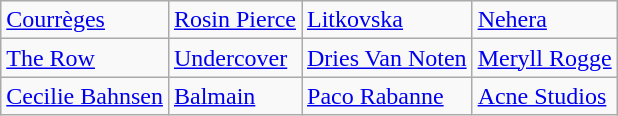<table class="wikitable">
<tr>
<td><a href='#'>Courrèges</a></td>
<td><a href='#'>Rosin Pierce</a></td>
<td><a href='#'>Litkovska</a></td>
<td><a href='#'>Nehera</a></td>
</tr>
<tr>
<td><a href='#'>The Row</a></td>
<td><a href='#'>Undercover</a></td>
<td><a href='#'>Dries Van Noten</a></td>
<td><a href='#'>Meryll Rogge</a></td>
</tr>
<tr>
<td><a href='#'>Cecilie Bahnsen</a></td>
<td><a href='#'>Balmain</a></td>
<td><a href='#'>Paco Rabanne</a></td>
<td><a href='#'>Acne Studios</a></td>
</tr>
</table>
